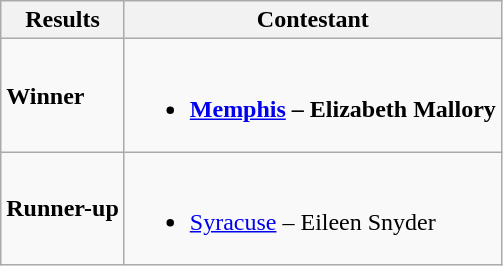<table class="wikitable">
<tr>
<th>Results</th>
<th>Contestant</th>
</tr>
<tr>
<td><strong>Winner</strong></td>
<td><br><ul><li><strong><a href='#'>Memphis</a> – Elizabeth Mallory</strong></li></ul></td>
</tr>
<tr>
<td><strong>Runner-up</strong></td>
<td><br><ul><li><a href='#'>Syracuse</a> – Eileen Snyder</li></ul></td>
</tr>
</table>
